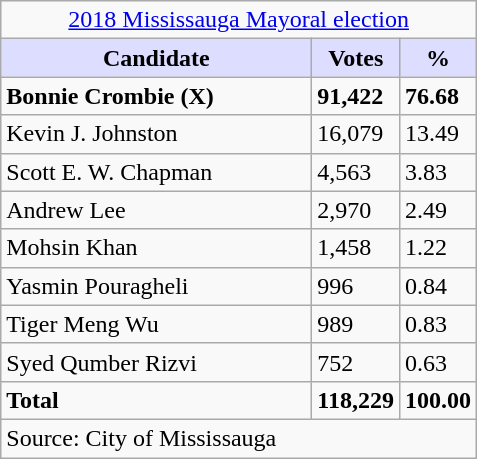<table class="wikitable">
<tr>
<td colspan="3" style="text-align:center;"><a href='#'>2018 Mississauga Mayoral election</a></td>
</tr>
<tr>
<th style="background:#ddf; width:200px;">Candidate</th>
<th style="background:#ddf; width:50px;">Votes</th>
<th style="background:#ddf; width:30px;">%</th>
</tr>
<tr>
<td><strong>Bonnie Crombie (X)</strong></td>
<td><strong>91,422</strong></td>
<td><strong>76.68</strong></td>
</tr>
<tr>
<td>Kevin J. Johnston</td>
<td>16,079</td>
<td>13.49</td>
</tr>
<tr>
<td>Scott E. W. Chapman</td>
<td>4,563</td>
<td>3.83</td>
</tr>
<tr>
<td>Andrew Lee</td>
<td>2,970</td>
<td>2.49</td>
</tr>
<tr>
<td>Mohsin Khan</td>
<td>1,458</td>
<td>1.22</td>
</tr>
<tr>
<td>Yasmin Pouragheli</td>
<td>996</td>
<td>0.84</td>
</tr>
<tr>
<td>Tiger Meng Wu</td>
<td>989</td>
<td>0.83</td>
</tr>
<tr>
<td>Syed Qumber Rizvi</td>
<td>752</td>
<td>0.63</td>
</tr>
<tr>
<td><strong>Total</strong></td>
<td><strong>118,229</strong></td>
<td><strong>100.00</strong></td>
</tr>
<tr>
<td colspan="3">Source: City of Mississauga</td>
</tr>
</table>
